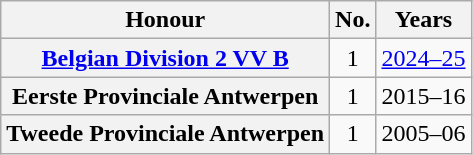<table class="wikitable plainrowheaders">
<tr>
<th scope=col>Honour</th>
<th scope=col>No.</th>
<th scope=col>Years</th>
</tr>
<tr>
<th scope=row><a href='#'>Belgian Division 2 VV B</a></th>
<td align="center">1</td>
<td><a href='#'>2024–25</a></td>
</tr>
<tr>
<th scope=row>Eerste Provinciale Antwerpen</th>
<td align="center">1</td>
<td>2015–16</td>
</tr>
<tr>
<th scope=row>Tweede Provinciale Antwerpen</th>
<td align="center">1</td>
<td>2005–06</td>
</tr>
</table>
